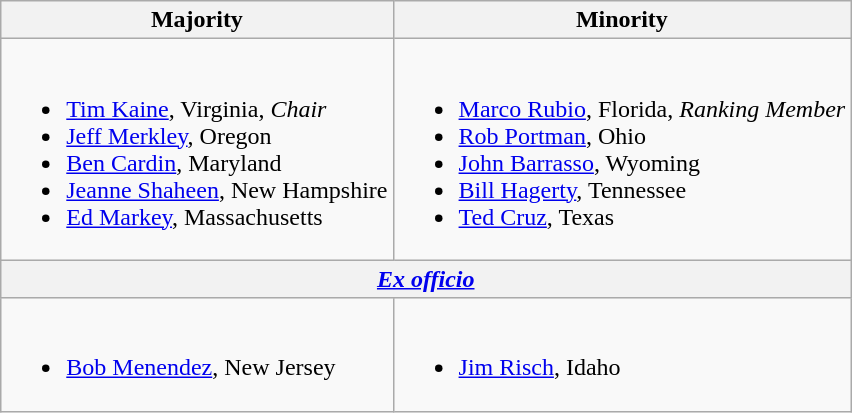<table class=wikitable>
<tr>
<th>Majority</th>
<th>Minority</th>
</tr>
<tr>
<td><br><ul><li><a href='#'>Tim Kaine</a>, Virginia, <em>Chair</em></li><li><a href='#'>Jeff Merkley</a>, Oregon</li><li><a href='#'>Ben Cardin</a>, Maryland</li><li><a href='#'>Jeanne Shaheen</a>, New Hampshire</li><li><a href='#'>Ed Markey</a>, Massachusetts</li></ul></td>
<td><br><ul><li><a href='#'>Marco Rubio</a>, Florida, <em>Ranking Member</em></li><li><a href='#'>Rob Portman</a>, Ohio</li><li><a href='#'>John Barrasso</a>, Wyoming</li><li><a href='#'>Bill Hagerty</a>, Tennessee</li><li><a href='#'>Ted Cruz</a>, Texas</li></ul></td>
</tr>
<tr>
<th colspan=2><em><a href='#'>Ex officio</a></em></th>
</tr>
<tr>
<td><br><ul><li><a href='#'>Bob Menendez</a>, New Jersey</li></ul></td>
<td><br><ul><li><a href='#'>Jim Risch</a>, Idaho</li></ul></td>
</tr>
</table>
